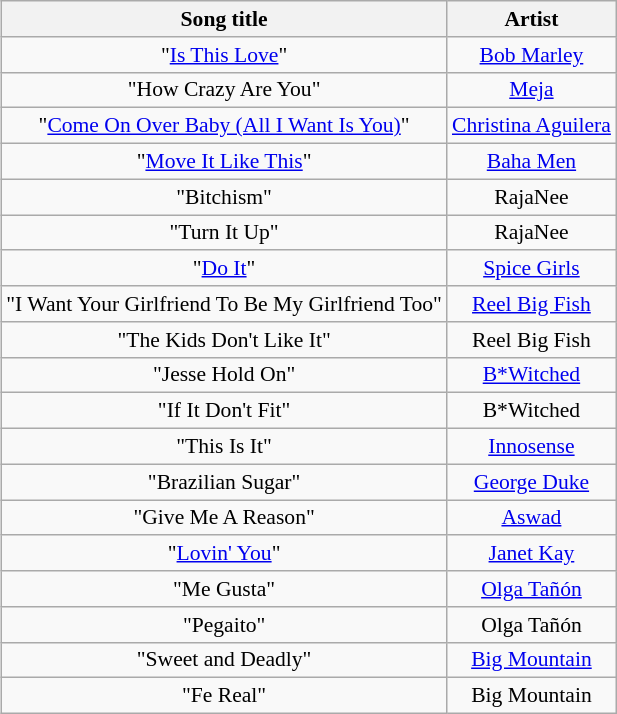<table class="wikitable sortable" style="font-size:90%; text-align:center; margin: 5px;">
<tr>
<th>Song title</th>
<th>Artist</th>
</tr>
<tr style>
<td>"<a href='#'>Is This Love</a>"</td>
<td><a href='#'>Bob Marley</a></td>
</tr>
<tr>
<td>"How Crazy Are You"</td>
<td><a href='#'>Meja</a></td>
</tr>
<tr>
<td>"<a href='#'>Come On Over Baby (All I Want Is You)</a>"</td>
<td><a href='#'>Christina Aguilera</a></td>
</tr>
<tr>
<td>"<a href='#'>Move It Like This</a>"</td>
<td><a href='#'>Baha Men</a></td>
</tr>
<tr>
<td>"Bitchism"</td>
<td>RajaNee</td>
</tr>
<tr>
<td>"Turn It Up"</td>
<td>RajaNee</td>
</tr>
<tr>
<td>"<a href='#'>Do It</a>"</td>
<td><a href='#'>Spice Girls</a></td>
</tr>
<tr>
<td>"I Want Your Girlfriend To Be My Girlfriend Too"</td>
<td><a href='#'>Reel Big Fish</a></td>
</tr>
<tr>
<td>"The Kids Don't Like It"</td>
<td>Reel Big Fish</td>
</tr>
<tr>
<td>"Jesse Hold On"</td>
<td><a href='#'>B*Witched</a></td>
</tr>
<tr>
<td>"If It Don't Fit"</td>
<td>B*Witched</td>
</tr>
<tr>
<td>"This Is It"</td>
<td><a href='#'>Innosense</a></td>
</tr>
<tr>
<td>"Brazilian Sugar"</td>
<td><a href='#'>George Duke</a></td>
</tr>
<tr>
<td>"Give Me A Reason"</td>
<td><a href='#'>Aswad</a></td>
</tr>
<tr>
<td>"<a href='#'>Lovin' You</a>"</td>
<td><a href='#'>Janet Kay</a></td>
</tr>
<tr>
<td>"Me Gusta"</td>
<td><a href='#'>Olga Tañón</a></td>
</tr>
<tr>
<td>"Pegaito"</td>
<td>Olga Tañón</td>
</tr>
<tr>
<td>"Sweet and Deadly"</td>
<td><a href='#'>Big Mountain</a></td>
</tr>
<tr>
<td>"Fe Real"</td>
<td>Big Mountain</td>
</tr>
</table>
